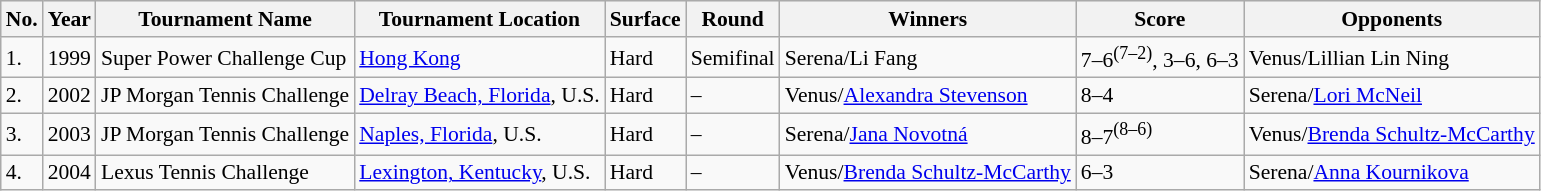<table class="sortable wikitable" style="font-size:90%;">
<tr style="background:#eee;">
<th>No.</th>
<th>Year</th>
<th>Tournament Name</th>
<th>Tournament Location</th>
<th>Surface</th>
<th>Round</th>
<th>Winners</th>
<th>Score</th>
<th>Opponents</th>
</tr>
<tr>
<td>1.</td>
<td>1999</td>
<td>Super Power Challenge Cup</td>
<td><a href='#'>Hong Kong</a></td>
<td>Hard</td>
<td>Semifinal</td>
<td>Serena/Li Fang</td>
<td>7–6<sup>(7–2)</sup>, 3–6, 6–3</td>
<td>Venus/Lillian Lin Ning</td>
</tr>
<tr>
<td>2.</td>
<td>2002</td>
<td>JP Morgan Tennis Challenge</td>
<td><a href='#'>Delray Beach, Florida</a>, U.S.</td>
<td>Hard</td>
<td>–</td>
<td>Venus/<a href='#'>Alexandra Stevenson</a></td>
<td>8–4</td>
<td>Serena/<a href='#'>Lori McNeil</a></td>
</tr>
<tr>
<td>3.</td>
<td>2003</td>
<td>JP Morgan Tennis Challenge</td>
<td><a href='#'>Naples, Florida</a>, U.S.</td>
<td>Hard</td>
<td>–</td>
<td>Serena/<a href='#'>Jana Novotná</a></td>
<td>8–7<sup>(8–6)</sup></td>
<td>Venus/<a href='#'>Brenda Schultz-McCarthy</a></td>
</tr>
<tr>
<td>4.</td>
<td>2004</td>
<td>Lexus Tennis Challenge</td>
<td><a href='#'>Lexington, Kentucky</a>, U.S.</td>
<td>Hard</td>
<td>–</td>
<td>Venus/<a href='#'>Brenda Schultz-McCarthy</a></td>
<td>6–3</td>
<td>Serena/<a href='#'>Anna Kournikova</a></td>
</tr>
</table>
